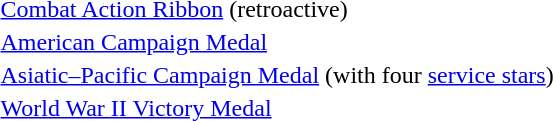<table>
<tr>
<td></td>
<td><a href='#'>Combat Action Ribbon</a> (retroactive)</td>
</tr>
<tr>
<td></td>
<td><a href='#'>American Campaign Medal</a></td>
</tr>
<tr>
<td></td>
<td><a href='#'>Asiatic–Pacific Campaign Medal</a> (with four <a href='#'>service stars</a>)</td>
</tr>
<tr>
<td></td>
<td><a href='#'>World War II Victory Medal</a></td>
</tr>
</table>
